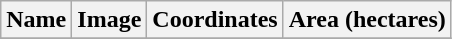<table class="wikitable sortable">
<tr>
<th>Name</th>
<th>Image</th>
<th>Coordinates</th>
<th>Area <strong>(hectares)</strong></th>
</tr>
<tr>
</tr>
</table>
